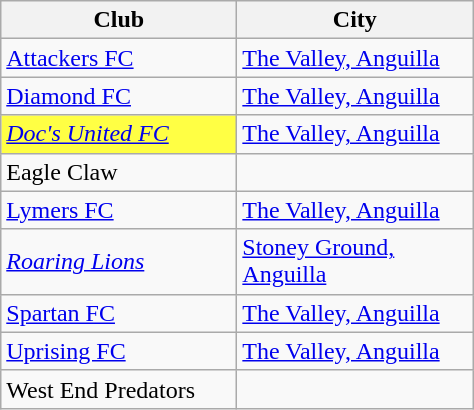<table class="wikitable">
<tr>
<th width="150px">Club</th>
<th width="150px">City</th>
</tr>
<tr>
<td><a href='#'>Attackers FC</a></td>
<td><a href='#'>The Valley, Anguilla</a></td>
</tr>
<tr>
<td><a href='#'>Diamond FC</a></td>
<td><a href='#'>The Valley, Anguilla</a></td>
</tr>
<tr>
<td style="background:#FFFF44"><em><a href='#'>Doc's United FC</a></em></td>
<td><a href='#'>The Valley, Anguilla</a></td>
</tr>
<tr>
<td>Eagle Claw</td>
<td></td>
</tr>
<tr>
<td><a href='#'>Lymers FC</a></td>
<td><a href='#'>The Valley, Anguilla</a></td>
</tr>
<tr>
<td><a href='#'><em>Roaring Lions</em></a></td>
<td><a href='#'>Stoney Ground, Anguilla</a></td>
</tr>
<tr>
<td><a href='#'>Spartan FC</a></td>
<td><a href='#'>The Valley, Anguilla</a></td>
</tr>
<tr>
<td><a href='#'>Uprising FC</a></td>
<td><a href='#'>The Valley, Anguilla</a></td>
</tr>
<tr>
<td>West End Predators</td>
<td></td>
</tr>
</table>
